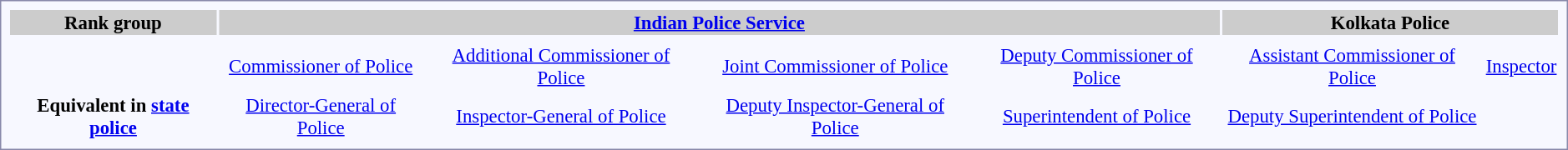<table style="border:1px solid #8888aa; background-color:#f7f8ff; padding:5px; font-size:95%; margin: 0px 12px 12px 0px;">
<tr style="background-color:#CCCCCC; text-align:center;">
<th>Rank group</th>
<th colspan="5"><a href='#'>Indian Police Service</a></th>
<th colspan=2>Kolkata Police</th>
</tr>
<tr style="text-align:center;">
<td></td>
<td></td>
<td></td>
<td></td>
<td colspan="1"></td>
<td colspan="1"></td>
<td></td>
<td></td>
</tr>
<tr style="text-align:center;">
<td></td>
<td><a href='#'>Commissioner of Police</a></td>
<td><a href='#'>Additional Commissioner of Police</a></td>
<td><a href='#'>Joint Commissioner of Police</a></td>
<td colspan="2"><a href='#'>Deputy Commissioner of Police</a></td>
<td><a href='#'>Assistant Commissioner of Police</a></td>
<td><a href='#'>Inspector</a></td>
</tr>
<tr style="text-align:center;">
<td><strong>Equivalent in <a href='#'>state police</a></strong></td>
<td><a href='#'>Director-General of Police</a></td>
<td><a href='#'>Inspector-General of Police</a></td>
<td><a href='#'>Deputy Inspector-General of Police</a></td>
<td colspan="2"><a href='#'>Superintendent of Police</a></td>
<td><a href='#'>Deputy Superintendent of Police</a></td>
<td></td>
</tr>
</table>
